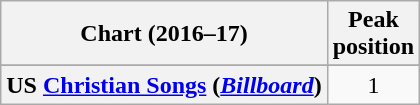<table class="wikitable sortable plainrowheaders" style="text-align:center; margin-right:1em; float:left;">
<tr>
<th>Chart (2016–17)</th>
<th>Peak<br>position</th>
</tr>
<tr>
</tr>
<tr>
<th scope="row">US <a href='#'>Christian Songs</a> (<a href='#'><em>Billboard</em></a>)</th>
<td>1</td>
</tr>
</table>
